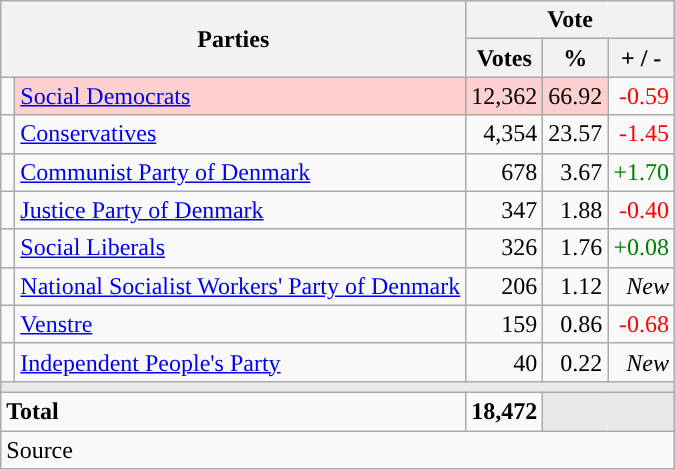<table class="wikitable" style="text-align:right;">
<tr>
<th style="text-align:centre;" rowspan="2" colspan="2" width="225">Parties</th>
<th colspan="3">Vote</th>
</tr>
<tr>
<th width="15">Votes</th>
<th width="15">%</th>
<th width="15">+ / -</th>
</tr>
<tr>
<td width="2" style="color:inherit;background:"></td>
<td bgcolor=#fbd0ce  align="left"><a href='#'>Social Democrats</a></td>
<td bgcolor=#fbd0ce>12,362</td>
<td bgcolor=#fbd0ce>66.92</td>
<td style=color:red;>-0.59</td>
</tr>
<tr>
<td width="2" style="color:inherit;background:"></td>
<td align="left"><a href='#'>Conservatives</a></td>
<td>4,354</td>
<td>23.57</td>
<td style=color:red;>-1.45</td>
</tr>
<tr>
<td width="2" style="color:inherit;background:"></td>
<td align="left"><a href='#'>Communist Party of Denmark</a></td>
<td>678</td>
<td>3.67</td>
<td style=color:green;>+1.70</td>
</tr>
<tr>
<td width="2" style="color:inherit;background:"></td>
<td align="left"><a href='#'>Justice Party of Denmark</a></td>
<td>347</td>
<td>1.88</td>
<td style=color:red;>-0.40</td>
</tr>
<tr>
<td width="2" style="color:inherit;background:"></td>
<td align="left"><a href='#'>Social Liberals</a></td>
<td>326</td>
<td>1.76</td>
<td style=color:green;>+0.08</td>
</tr>
<tr>
<td width="2" style="color:inherit;background:"></td>
<td align="left"><a href='#'>National Socialist Workers' Party of Denmark</a></td>
<td>206</td>
<td>1.12</td>
<td><em>New</em></td>
</tr>
<tr>
<td width="2" style="color:inherit;background:"></td>
<td align="left"><a href='#'>Venstre</a></td>
<td>159</td>
<td>0.86</td>
<td style=color:red;>-0.68</td>
</tr>
<tr>
<td width="2" style="color:inherit;background:"></td>
<td align="left"><a href='#'>Independent People's Party</a></td>
<td>40</td>
<td>0.22</td>
<td><em>New</em></td>
</tr>
<tr>
<td colspan="7" bgcolor="#E9E9E9"></td>
</tr>
<tr>
<td align="left" colspan="2"><strong>Total</strong></td>
<td><strong>18,472</strong></td>
<td bgcolor="#E9E9E9" colspan="2"></td>
</tr>
<tr>
<td align="left" colspan="6">Source</td>
</tr>
</table>
